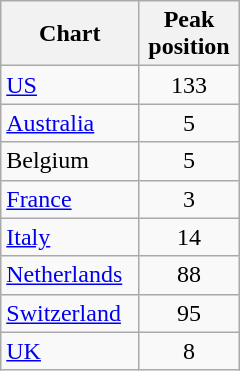<table class="wikitable" border="1" style="width:160px;">
<tr>
<th>Chart</th>
<th>Peak<br>position</th>
</tr>
<tr>
<td><a href='#'>US</a></td>
<td align="center">133</td>
</tr>
<tr>
<td><a href='#'>Australia</a></td>
<td align="center">5</td>
</tr>
<tr>
<td>Belgium</td>
<td align="center">5</td>
</tr>
<tr>
<td><a href='#'>France</a></td>
<td align="center">3</td>
</tr>
<tr>
<td><a href='#'>Italy</a></td>
<td align="center">14</td>
</tr>
<tr>
<td><a href='#'>Netherlands</a></td>
<td align="center">88</td>
</tr>
<tr>
<td><a href='#'>Switzerland</a></td>
<td align="center">95</td>
</tr>
<tr>
<td><a href='#'>UK</a></td>
<td align="center">8</td>
</tr>
</table>
